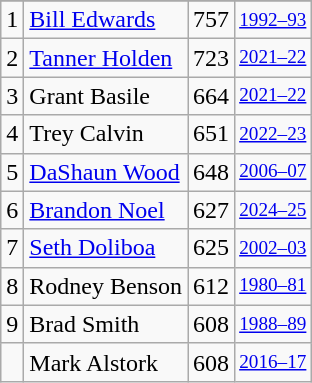<table class="wikitable">
<tr>
</tr>
<tr>
<td>1</td>
<td><a href='#'>Bill Edwards</a></td>
<td>757</td>
<td style="font-size:80%;"><a href='#'>1992–93</a></td>
</tr>
<tr>
<td>2</td>
<td><a href='#'>Tanner Holden</a></td>
<td>723</td>
<td style="font-size:80%;"><a href='#'>2021–22</a></td>
</tr>
<tr>
<td>3</td>
<td>Grant Basile</td>
<td>664</td>
<td style="font-size:80%;"><a href='#'>2021–22</a></td>
</tr>
<tr>
<td>4</td>
<td>Trey Calvin</td>
<td>651</td>
<td style="font-size:80%;"><a href='#'>2022–23</a></td>
</tr>
<tr>
<td>5</td>
<td><a href='#'>DaShaun Wood</a></td>
<td>648</td>
<td style="font-size:80%;"><a href='#'>2006–07</a></td>
</tr>
<tr>
<td>6</td>
<td><a href='#'>Brandon Noel</a></td>
<td>627</td>
<td style="font-size:80%;"><a href='#'>2024–25</a></td>
</tr>
<tr>
<td>7</td>
<td><a href='#'>Seth Doliboa</a></td>
<td>625</td>
<td style="font-size:80%;"><a href='#'>2002–03</a></td>
</tr>
<tr>
<td>8</td>
<td>Rodney Benson</td>
<td>612</td>
<td style="font-size:80%;"><a href='#'>1980–81</a></td>
</tr>
<tr>
<td>9</td>
<td>Brad Smith</td>
<td>608</td>
<td style="font-size:80%;"><a href='#'>1988–89</a></td>
</tr>
<tr>
<td></td>
<td>Mark Alstork</td>
<td>608</td>
<td style="font-size:80%;"><a href='#'>2016–17</a></td>
</tr>
</table>
